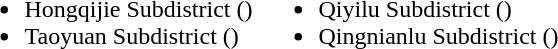<table>
<tr>
<td valign="top"><br><ul><li>Hongqijie Subdistrict ()</li><li>Taoyuan Subdistrict ()</li></ul></td>
<td valign="top"><br><ul><li>Qiyilu Subdistrict ()</li><li>Qingnianlu Subdistrict ()</li></ul></td>
</tr>
</table>
